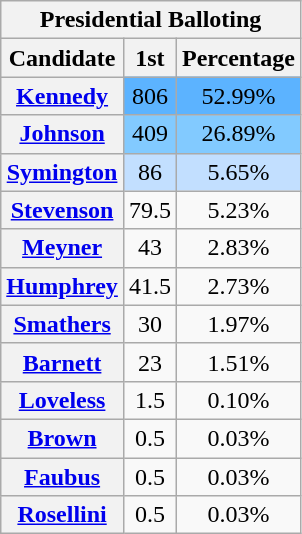<table class="wikitable sortable" style="text-align:center">
<tr>
<th colspan="3"><strong>Presidential Balloting</strong></th>
</tr>
<tr>
<th>Candidate</th>
<th>1st</th>
<th>Percentage</th>
</tr>
<tr>
<th><a href='#'>Kennedy</a></th>
<td style="background:#5cb3ff">806</td>
<td style="background:#5cb3ff">52.99%</td>
</tr>
<tr>
<th><a href='#'>Johnson</a></th>
<td style="background:#82caff">409</td>
<td style="background:#82caff">26.89%</td>
</tr>
<tr>
<th><a href='#'>Symington</a></th>
<td style="background:#c2dfff">86</td>
<td style="background:#c2dfff">5.65%</td>
</tr>
<tr>
<th><a href='#'>Stevenson</a></th>
<td>79.5</td>
<td>5.23%</td>
</tr>
<tr>
<th><a href='#'>Meyner</a></th>
<td>43</td>
<td>2.83%</td>
</tr>
<tr>
<th><a href='#'>Humphrey</a></th>
<td>41.5</td>
<td>2.73%</td>
</tr>
<tr>
<th><a href='#'>Smathers</a></th>
<td>30</td>
<td>1.97%</td>
</tr>
<tr>
<th><a href='#'>Barnett</a></th>
<td>23</td>
<td>1.51%</td>
</tr>
<tr>
<th><a href='#'>Loveless</a></th>
<td>1.5</td>
<td>0.10%</td>
</tr>
<tr>
<th><a href='#'>Brown</a></th>
<td>0.5</td>
<td>0.03%</td>
</tr>
<tr>
<th><a href='#'>Faubus</a></th>
<td>0.5</td>
<td>0.03%</td>
</tr>
<tr>
<th><a href='#'>Rosellini</a></th>
<td>0.5</td>
<td>0.03%</td>
</tr>
</table>
